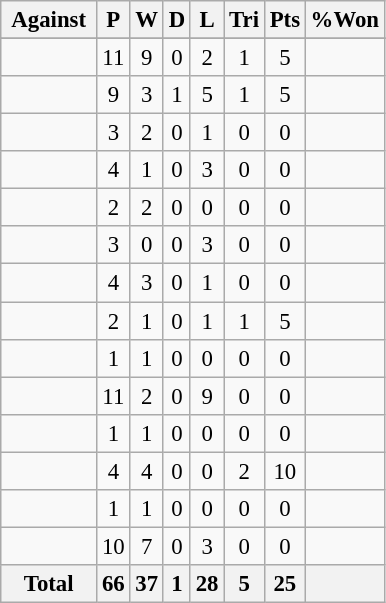<table class="wikitable sortable"  style="text-align:center; font-size:95%;">
<tr>
<th style="width:25%;">Against</th>
<th abbr="Played" style="width:15px;">P</th>
<th abbr="Won" style="width:10px;">W</th>
<th abbr="Drawn" style="width:10px;">D</th>
<th abbr="Lost" style="width:10px;">L</th>
<th abbr="Tries" style="width:15px;">Tri</th>
<th abbr="Points" style="width:18px;">Pts</th>
<th abbr="Won" style="width:18px;">%Won</th>
</tr>
<tr bgcolor="#d0ffd0" align="center">
</tr>
<tr>
<td align="left"></td>
<td>11</td>
<td>9</td>
<td>0</td>
<td>2</td>
<td>1</td>
<td>5</td>
<td></td>
</tr>
<tr>
<td align="left"></td>
<td>9</td>
<td>3</td>
<td>1</td>
<td>5</td>
<td>1</td>
<td>5</td>
<td></td>
</tr>
<tr>
<td align="left"></td>
<td>3</td>
<td>2</td>
<td>0</td>
<td>1</td>
<td>0</td>
<td>0</td>
<td></td>
</tr>
<tr>
<td align="left"></td>
<td>4</td>
<td>1</td>
<td>0</td>
<td>3</td>
<td>0</td>
<td>0</td>
<td></td>
</tr>
<tr>
<td align="left"></td>
<td>2</td>
<td>2</td>
<td>0</td>
<td>0</td>
<td>0</td>
<td>0</td>
<td></td>
</tr>
<tr>
<td align="left"></td>
<td>3</td>
<td>0</td>
<td>0</td>
<td>3</td>
<td>0</td>
<td>0</td>
<td></td>
</tr>
<tr>
<td align="left"></td>
<td>4</td>
<td>3</td>
<td>0</td>
<td>1</td>
<td>0</td>
<td>0</td>
<td></td>
</tr>
<tr>
<td align="left"></td>
<td>2</td>
<td>1</td>
<td>0</td>
<td>1</td>
<td>1</td>
<td>5</td>
<td></td>
</tr>
<tr>
<td align="left"></td>
<td>1</td>
<td>1</td>
<td>0</td>
<td>0</td>
<td>0</td>
<td>0</td>
<td></td>
</tr>
<tr>
<td align="left"></td>
<td>11</td>
<td>2</td>
<td>0</td>
<td>9</td>
<td>0</td>
<td>0</td>
<td></td>
</tr>
<tr>
<td align="left"></td>
<td>1</td>
<td>1</td>
<td>0</td>
<td>0</td>
<td>0</td>
<td>0</td>
<td></td>
</tr>
<tr>
<td align="left"></td>
<td>4</td>
<td>4</td>
<td>0</td>
<td>0</td>
<td>2</td>
<td>10</td>
<td></td>
</tr>
<tr>
<td align="left"></td>
<td>1</td>
<td>1</td>
<td>0</td>
<td>0</td>
<td>0</td>
<td>0</td>
<td></td>
</tr>
<tr>
<td align="left"></td>
<td>10</td>
<td>7</td>
<td>0</td>
<td>3</td>
<td>0</td>
<td>0</td>
<td></td>
</tr>
<tr>
<th>Total</th>
<th>66</th>
<th>37</th>
<th>1</th>
<th>28</th>
<th>5</th>
<th>25</th>
<th></th>
</tr>
</table>
